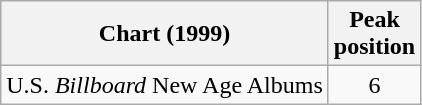<table class="wikitable">
<tr>
<th>Chart (1999)</th>
<th>Peak<br>position</th>
</tr>
<tr>
<td>U.S. <em>Billboard</em> New Age Albums</td>
<td align="center">6</td>
</tr>
</table>
